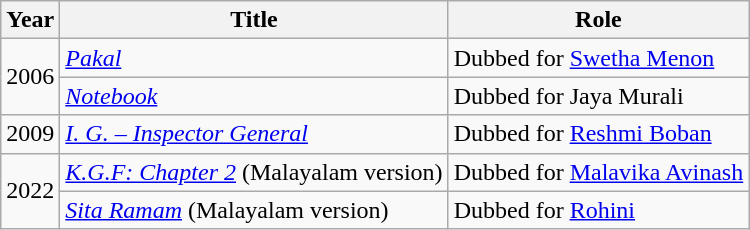<table class="wikitable sortable">
<tr>
<th scope="col">Year</th>
<th scope="col">Title</th>
<th scope="col">Role</th>
</tr>
<tr>
<td rowspan=2>2006</td>
<td><em><a href='#'>Pakal</a></em></td>
<td>Dubbed for <a href='#'>Swetha Menon</a></td>
</tr>
<tr>
<td><em><a href='#'>Notebook</a></em></td>
<td>Dubbed for Jaya Murali</td>
</tr>
<tr>
<td>2009</td>
<td><em><a href='#'>I. G. – Inspector General</a></em></td>
<td>Dubbed for <a href='#'>Reshmi Boban</a></td>
</tr>
<tr>
<td rowspan=2>2022</td>
<td><em><a href='#'>K.G.F: Chapter 2</a></em> (Malayalam version)</td>
<td>Dubbed for <a href='#'>Malavika Avinash</a></td>
</tr>
<tr>
<td><em><a href='#'>Sita Ramam</a></em> (Malayalam version)</td>
<td>Dubbed for <a href='#'>Rohini</a></td>
</tr>
</table>
